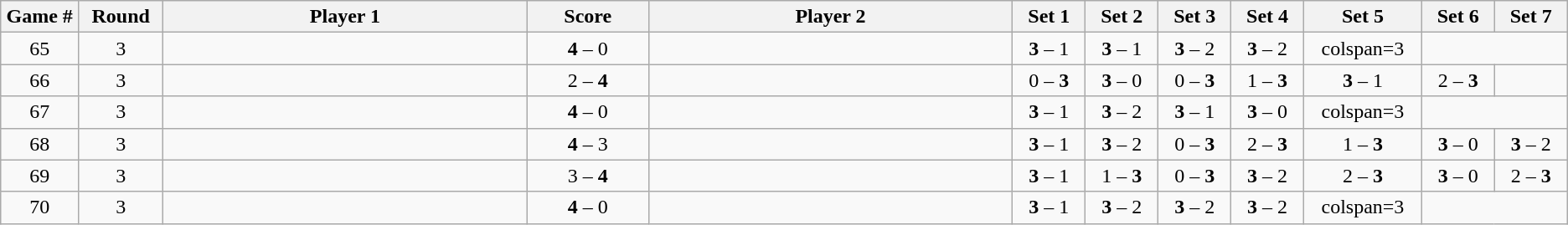<table class="wikitable">
<tr>
<th width="2%">Game #</th>
<th width="2%">Round</th>
<th width="15%">Player 1</th>
<th width="5%">Score</th>
<th width="15%">Player 2</th>
<th width="3%">Set 1</th>
<th width="3%">Set 2</th>
<th width="3%">Set 3</th>
<th width="3%">Set 4</th>
<th width="3%">Set 5</th>
<th width="3%">Set 6</th>
<th width="3%">Set 7</th>
</tr>
<tr style=text-align:center;">
<td>65</td>
<td>3</td>
<td></td>
<td><strong>4</strong> – 0</td>
<td></td>
<td><strong>3</strong> – 1</td>
<td><strong>3</strong> – 1</td>
<td><strong>3</strong> – 2</td>
<td><strong>3</strong> – 2</td>
<td>colspan=3</td>
</tr>
<tr style=text-align:center;">
<td>66</td>
<td>3</td>
<td></td>
<td>2 – <strong>4</strong></td>
<td></td>
<td>0 – <strong>3</strong></td>
<td><strong>3</strong> – 0</td>
<td>0 – <strong>3</strong></td>
<td>1 – <strong>3</strong></td>
<td><strong>3</strong> – 1</td>
<td>2 – <strong>3</strong></td>
<td></td>
</tr>
<tr style=text-align:center;">
<td>67</td>
<td>3</td>
<td></td>
<td><strong>4</strong> – 0</td>
<td></td>
<td><strong>3</strong> – 1</td>
<td><strong>3</strong> – 2</td>
<td><strong>3</strong> – 1</td>
<td><strong>3</strong> – 0</td>
<td>colspan=3</td>
</tr>
<tr style=text-align:center;">
<td>68</td>
<td>3</td>
<td></td>
<td><strong>4</strong> – 3</td>
<td></td>
<td><strong>3</strong> – 1</td>
<td><strong>3</strong> – 2</td>
<td>0 – <strong>3</strong></td>
<td>2 – <strong>3</strong></td>
<td>1 – <strong>3</strong></td>
<td><strong>3</strong> – 0</td>
<td><strong>3</strong> – 2</td>
</tr>
<tr style=text-align:center;">
<td>69</td>
<td>3</td>
<td></td>
<td>3 – <strong>4</strong></td>
<td></td>
<td><strong>3</strong> – 1</td>
<td>1 – <strong>3</strong></td>
<td>0 – <strong>3</strong></td>
<td><strong>3</strong> – 2</td>
<td>2 – <strong>3</strong></td>
<td><strong>3</strong> – 0</td>
<td>2 – <strong>3</strong></td>
</tr>
<tr style=text-align:center;">
<td>70</td>
<td>3</td>
<td></td>
<td><strong>4</strong> – 0</td>
<td></td>
<td><strong>3</strong> – 1</td>
<td><strong>3</strong> – 2</td>
<td><strong>3</strong> – 2</td>
<td><strong>3</strong> – 2</td>
<td>colspan=3</td>
</tr>
</table>
